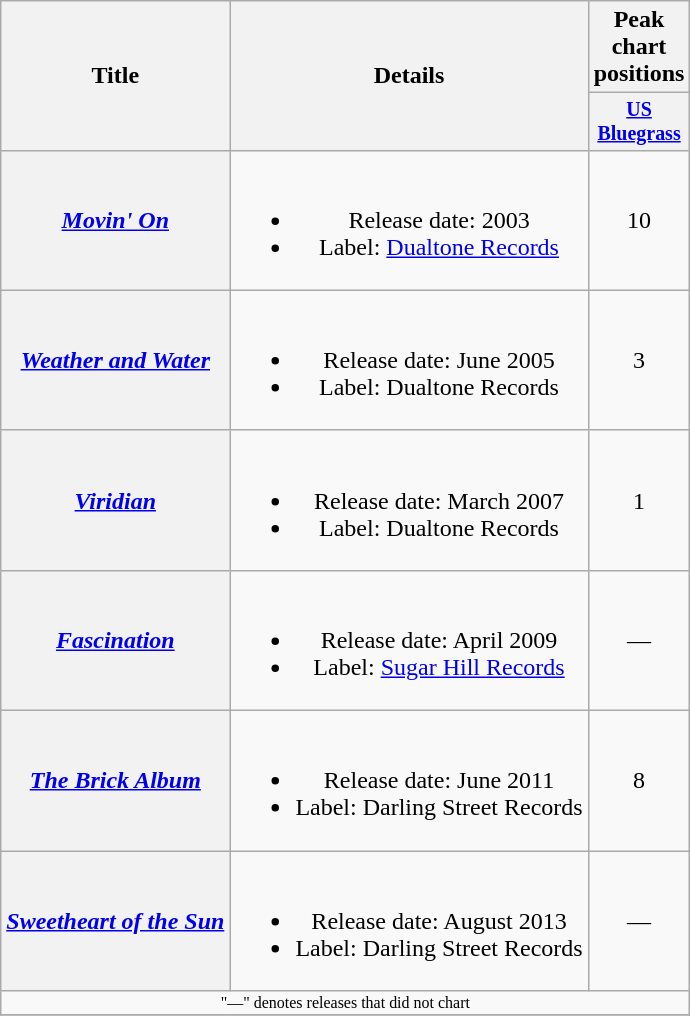<table class="wikitable plainrowheaders" style="text-align:center;">
<tr>
<th rowspan="2">Title</th>
<th rowspan="2">Details</th>
<th colspan="1">Peak chart positions</th>
</tr>
<tr style="font-size:smaller;">
<th width="60"><a href='#'>US Bluegrass</a><br> </th>
</tr>
<tr>
<th scope="row"><em><a href='#'>Movin' On</a></em></th>
<td><br><ul><li>Release date: 2003</li><li>Label: <a href='#'>Dualtone Records</a></li></ul></td>
<td>10</td>
</tr>
<tr>
<th scope="row"><em><a href='#'>Weather and Water</a></em></th>
<td><br><ul><li>Release date: June 2005</li><li>Label: Dualtone Records</li></ul></td>
<td>3</td>
</tr>
<tr>
<th scope="row"><em><a href='#'>Viridian</a></em></th>
<td><br><ul><li>Release date: March 2007</li><li>Label: Dualtone Records</li></ul></td>
<td>1</td>
</tr>
<tr>
<th scope="row"><em><a href='#'>Fascination</a></em></th>
<td><br><ul><li>Release date: April 2009</li><li>Label: <a href='#'>Sugar Hill Records</a></li></ul></td>
<td>—</td>
</tr>
<tr>
<th scope="row"><em><a href='#'>The Brick Album</a></em></th>
<td><br><ul><li>Release date: June 2011</li><li>Label: Darling Street Records</li></ul></td>
<td>8</td>
</tr>
<tr>
<th scope="row"><em><a href='#'>Sweetheart of the Sun</a></em></th>
<td><br><ul><li>Release date: August 2013</li><li>Label: Darling Street Records</li></ul></td>
<td>—</td>
</tr>
<tr>
<td colspan="4" style="font-size:8pt">"—" denotes releases that did not chart</td>
</tr>
<tr>
</tr>
</table>
